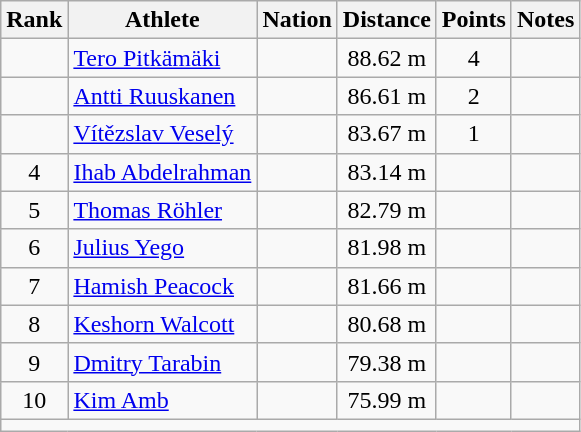<table class="wikitable mw-datatable sortable" style="text-align:center;">
<tr>
<th>Rank</th>
<th>Athlete</th>
<th>Nation</th>
<th>Distance</th>
<th>Points</th>
<th>Notes</th>
</tr>
<tr>
<td></td>
<td align=left><a href='#'>Tero Pitkämäki</a></td>
<td align=left></td>
<td>88.62 m</td>
<td>4</td>
<td></td>
</tr>
<tr>
<td></td>
<td align=left><a href='#'>Antti Ruuskanen</a></td>
<td align=left></td>
<td>86.61 m</td>
<td>2</td>
<td></td>
</tr>
<tr>
<td></td>
<td align=left><a href='#'>Vítězslav Veselý</a></td>
<td align=left></td>
<td>83.67 m</td>
<td>1</td>
<td></td>
</tr>
<tr>
<td>4</td>
<td align=left><a href='#'>Ihab Abdelrahman</a></td>
<td align=left></td>
<td>83.14 m</td>
<td></td>
<td></td>
</tr>
<tr>
<td>5</td>
<td align=left><a href='#'>Thomas Röhler</a></td>
<td align=left></td>
<td>82.79 m</td>
<td></td>
<td></td>
</tr>
<tr>
<td>6</td>
<td align=left><a href='#'>Julius Yego</a></td>
<td align=left></td>
<td>81.98 m</td>
<td></td>
<td></td>
</tr>
<tr>
<td>7</td>
<td align=left><a href='#'>Hamish Peacock</a></td>
<td align=left></td>
<td>81.66 m</td>
<td></td>
<td></td>
</tr>
<tr>
<td>8</td>
<td align=left><a href='#'>Keshorn Walcott</a></td>
<td align=left></td>
<td>80.68 m</td>
<td></td>
<td></td>
</tr>
<tr>
<td>9</td>
<td align=left><a href='#'>Dmitry Tarabin</a></td>
<td align=left></td>
<td>79.38 m</td>
<td></td>
<td></td>
</tr>
<tr>
<td>10</td>
<td align=left><a href='#'>Kim Amb</a></td>
<td align=left></td>
<td>75.99 m</td>
<td></td>
<td></td>
</tr>
<tr class="sortbottom">
<td colspan=6></td>
</tr>
</table>
